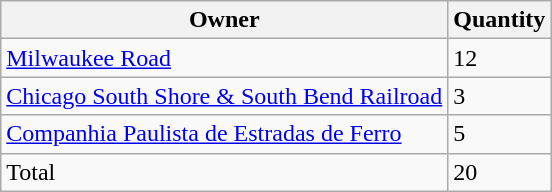<table class="wikitable">
<tr>
<th>Owner</th>
<th>Quantity</th>
</tr>
<tr>
<td><a href='#'>Milwaukee Road</a></td>
<td>12</td>
</tr>
<tr>
<td><a href='#'>Chicago South Shore & South Bend Railroad</a></td>
<td>3</td>
</tr>
<tr>
<td><a href='#'>Companhia Paulista de Estradas de Ferro</a></td>
<td>5</td>
</tr>
<tr>
<td>Total</td>
<td>20</td>
</tr>
</table>
